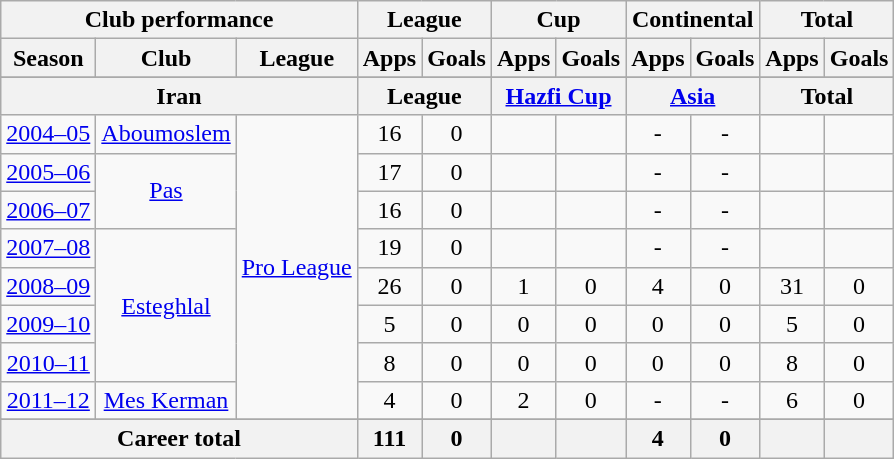<table class="wikitable" style="text-align:center">
<tr>
<th colspan=3>Club performance</th>
<th colspan=2>League</th>
<th colspan=2>Cup</th>
<th colspan=2>Continental</th>
<th colspan=2>Total</th>
</tr>
<tr>
<th>Season</th>
<th>Club</th>
<th>League</th>
<th>Apps</th>
<th>Goals</th>
<th>Apps</th>
<th>Goals</th>
<th>Apps</th>
<th>Goals</th>
<th>Apps</th>
<th>Goals</th>
</tr>
<tr>
</tr>
<tr>
<th colspan=3>Iran</th>
<th colspan=2>League</th>
<th colspan=2><a href='#'>Hazfi Cup</a></th>
<th colspan=2><a href='#'>Asia</a></th>
<th colspan=2>Total</th>
</tr>
<tr>
<td><a href='#'>2004–05</a></td>
<td rowspan="1"><a href='#'>Aboumoslem</a></td>
<td rowspan="8"><a href='#'>Pro League</a></td>
<td>16</td>
<td>0</td>
<td></td>
<td></td>
<td>-</td>
<td>-</td>
<td></td>
<td></td>
</tr>
<tr>
<td><a href='#'>2005–06</a></td>
<td rowspan="2"><a href='#'>Pas</a></td>
<td>17</td>
<td>0</td>
<td></td>
<td></td>
<td>-</td>
<td>-</td>
<td></td>
<td></td>
</tr>
<tr>
<td><a href='#'>2006–07</a></td>
<td>16</td>
<td>0</td>
<td></td>
<td></td>
<td>-</td>
<td>-</td>
<td></td>
<td></td>
</tr>
<tr>
<td><a href='#'>2007–08</a></td>
<td rowspan="4"><a href='#'>Esteghlal</a></td>
<td>19</td>
<td>0</td>
<td></td>
<td></td>
<td>-</td>
<td>-</td>
<td></td>
<td></td>
</tr>
<tr>
<td><a href='#'>2008–09</a></td>
<td>26</td>
<td>0</td>
<td>1</td>
<td>0</td>
<td>4</td>
<td>0</td>
<td>31</td>
<td>0</td>
</tr>
<tr>
<td><a href='#'>2009–10</a></td>
<td>5</td>
<td>0</td>
<td>0</td>
<td>0</td>
<td>0</td>
<td>0</td>
<td>5</td>
<td>0</td>
</tr>
<tr>
<td><a href='#'>2010–11</a></td>
<td>8</td>
<td>0</td>
<td>0</td>
<td>0</td>
<td>0</td>
<td>0</td>
<td>8</td>
<td>0</td>
</tr>
<tr>
<td><a href='#'>2011–12</a></td>
<td rowspan="1"><a href='#'>Mes Kerman</a></td>
<td>4</td>
<td>0</td>
<td>2</td>
<td>0</td>
<td>-</td>
<td>-</td>
<td>6</td>
<td>0</td>
</tr>
<tr>
</tr>
<tr>
<th colspan=3>Career total</th>
<th>111</th>
<th>0</th>
<th></th>
<th></th>
<th>4</th>
<th>0</th>
<th></th>
<th></th>
</tr>
</table>
